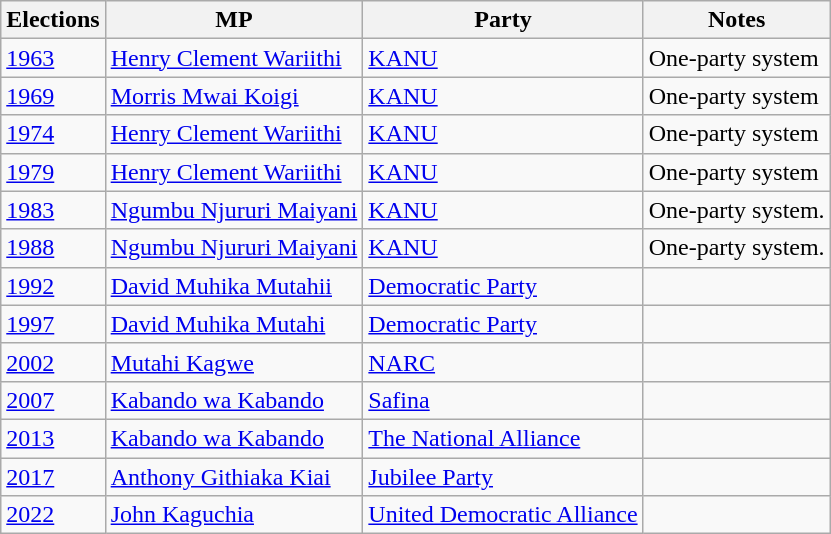<table class="wikitable">
<tr>
<th>Elections</th>
<th>MP </th>
<th>Party</th>
<th>Notes</th>
</tr>
<tr>
<td><a href='#'>1963</a></td>
<td><a href='#'>Henry Clement Wariithi</a></td>
<td><a href='#'>KANU</a></td>
<td>One-party system</td>
</tr>
<tr>
<td><a href='#'>1969</a></td>
<td><a href='#'>Morris Mwai Koigi</a></td>
<td><a href='#'>KANU</a></td>
<td>One-party system</td>
</tr>
<tr>
<td><a href='#'>1974</a></td>
<td><a href='#'>Henry Clement Wariithi</a></td>
<td><a href='#'>KANU</a></td>
<td>One-party system</td>
</tr>
<tr>
<td><a href='#'>1979</a></td>
<td><a href='#'>Henry Clement Wariithi</a></td>
<td><a href='#'>KANU</a></td>
<td>One-party system</td>
</tr>
<tr>
<td><a href='#'>1983</a></td>
<td><a href='#'>Ngumbu Njururi Maiyani</a></td>
<td><a href='#'>KANU</a></td>
<td>One-party system.</td>
</tr>
<tr>
<td><a href='#'>1988</a></td>
<td><a href='#'>Ngumbu Njururi Maiyani</a></td>
<td><a href='#'>KANU</a></td>
<td>One-party system.</td>
</tr>
<tr>
<td><a href='#'>1992</a></td>
<td><a href='#'>David Muhika Mutahii</a></td>
<td><a href='#'>Democratic Party</a></td>
<td></td>
</tr>
<tr>
<td><a href='#'>1997</a></td>
<td><a href='#'>David Muhika Mutahi</a></td>
<td><a href='#'>Democratic Party</a></td>
<td></td>
</tr>
<tr>
<td><a href='#'>2002</a></td>
<td><a href='#'>Mutahi Kagwe</a></td>
<td><a href='#'>NARC</a></td>
<td></td>
</tr>
<tr>
<td><a href='#'>2007</a></td>
<td><a href='#'>Kabando wa Kabando</a></td>
<td><a href='#'>Safina</a></td>
<td></td>
</tr>
<tr>
<td><a href='#'>2013</a></td>
<td><a href='#'>Kabando wa Kabando</a></td>
<td><a href='#'>The National Alliance</a></td>
<td></td>
</tr>
<tr>
<td><a href='#'>2017</a></td>
<td><a href='#'>Anthony Githiaka Kiai</a></td>
<td><a href='#'>Jubilee Party</a></td>
<td></td>
</tr>
<tr>
<td><a href='#'>2022</a></td>
<td><a href='#'>John   Kaguchia</a></td>
<td><a href='#'> United Democratic Alliance</a></td>
<td></td>
</tr>
</table>
